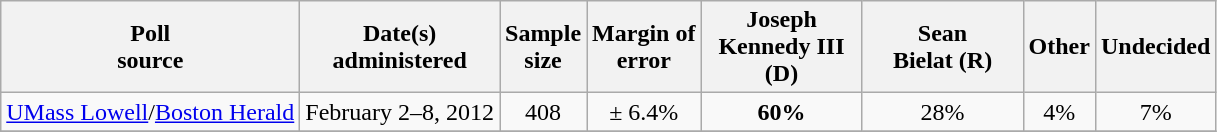<table class="wikitable">
<tr>
<th>Poll<br>source</th>
<th>Date(s)<br>administered</th>
<th>Sample<br>size</th>
<th>Margin of<br>error</th>
<th style="width:100px;">Joseph<br>Kennedy III (D)</th>
<th style="width:100px;">Sean<br>Bielat (R)</th>
<th>Other</th>
<th>Undecided</th>
</tr>
<tr>
<td><a href='#'>UMass Lowell</a>/<a href='#'>Boston Herald</a></td>
<td align=center>February 2–8, 2012</td>
<td align=center>408</td>
<td align=center>± 6.4%</td>
<td align=center ><strong>60%</strong></td>
<td align=center>28%</td>
<td align=center>4%</td>
<td align=center>7%</td>
</tr>
<tr>
</tr>
</table>
